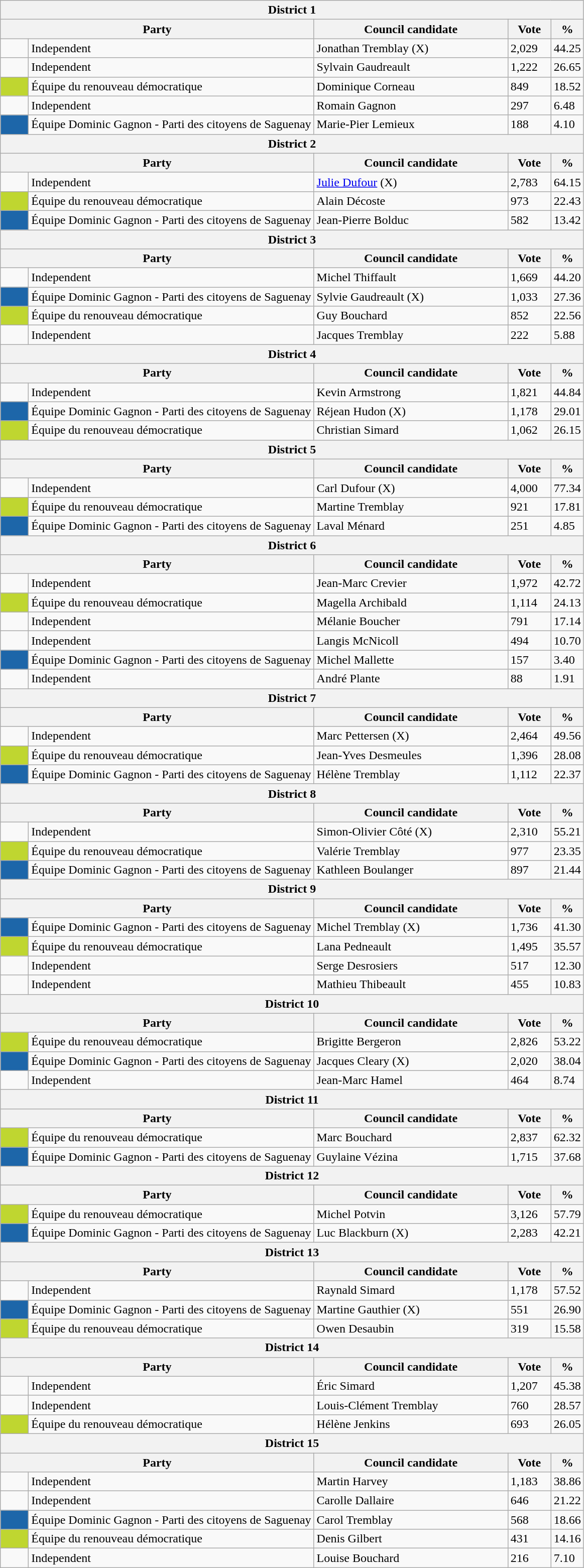<table class="wikitable">
<tr>
<th colspan="5">District 1</th>
</tr>
<tr>
<th bgcolor="#DDDDFF" width="230px" colspan="2">Party</th>
<th bgcolor="#DDDDFF" width="250px">Council candidate</th>
<th bgcolor="#DDDDFF" width="50px">Vote</th>
<th bgcolor="#DDDDFF" width="30px">%</th>
</tr>
<tr>
<td> </td>
<td>Independent</td>
<td>Jonathan Tremblay (X)</td>
<td>2,029</td>
<td>44.25</td>
</tr>
<tr>
<td> </td>
<td>Independent</td>
<td>Sylvain Gaudreault</td>
<td>1,222</td>
<td>26.65</td>
</tr>
<tr>
<td bgcolor=#BFD630 width="30px"> </td>
<td>Équipe du renouveau démocratique</td>
<td>Dominique Corneau</td>
<td>849</td>
<td>18.52</td>
</tr>
<tr>
<td> </td>
<td>Independent</td>
<td>Romain Gagnon</td>
<td>297</td>
<td>6.48</td>
</tr>
<tr>
<td bgcolor=#1D66A9 width="30px"> </td>
<td>Équipe Dominic Gagnon - Parti des citoyens de Saguenay</td>
<td>Marie-Pier Lemieux</td>
<td>188</td>
<td>4.10</td>
</tr>
<tr>
<th colspan="5">District 2</th>
</tr>
<tr>
<th bgcolor="#DDDDFF" width="230px" colspan="2">Party</th>
<th bgcolor="#DDDDFF" width="250px">Council candidate</th>
<th bgcolor="#DDDDFF" width="50px">Vote</th>
<th bgcolor="#DDDDFF" width="30px">%</th>
</tr>
<tr>
<td> </td>
<td>Independent</td>
<td><a href='#'>Julie Dufour</a> (X)</td>
<td>2,783</td>
<td>64.15</td>
</tr>
<tr>
<td bgcolor=#BFD630 width="30px"> </td>
<td>Équipe du renouveau démocratique</td>
<td>Alain Décoste</td>
<td>973</td>
<td>22.43</td>
</tr>
<tr>
<td bgcolor=#1D66A9 width="30px"> </td>
<td>Équipe Dominic Gagnon - Parti des citoyens de Saguenay</td>
<td>Jean-Pierre Bolduc</td>
<td>582</td>
<td>13.42</td>
</tr>
<tr>
<th colspan="5">District 3</th>
</tr>
<tr>
<th bgcolor="#DDDDFF" width="230px" colspan="2">Party</th>
<th bgcolor="#DDDDFF" width="250px">Council candidate</th>
<th bgcolor="#DDDDFF" width="50px">Vote</th>
<th bgcolor="#DDDDFF" width="30px">%</th>
</tr>
<tr>
<td> </td>
<td>Independent</td>
<td>Michel Thiffault</td>
<td>1,669</td>
<td>44.20</td>
</tr>
<tr>
<td bgcolor=#1D66A9 width="30px"> </td>
<td>Équipe Dominic Gagnon - Parti des citoyens de Saguenay</td>
<td>Sylvie Gaudreault (X)</td>
<td>1,033</td>
<td>27.36</td>
</tr>
<tr>
<td bgcolor=#BFD630 width="30px"> </td>
<td>Équipe du renouveau démocratique</td>
<td>Guy Bouchard</td>
<td>852</td>
<td>22.56</td>
</tr>
<tr>
<td> </td>
<td>Independent</td>
<td>Jacques Tremblay</td>
<td>222</td>
<td>5.88</td>
</tr>
<tr>
<th colspan="5">District 4</th>
</tr>
<tr>
<th bgcolor="#DDDDFF" width="230px" colspan="2">Party</th>
<th bgcolor="#DDDDFF" width="250px">Council candidate</th>
<th bgcolor="#DDDDFF" width="50px">Vote</th>
<th bgcolor="#DDDDFF" width="30px">%</th>
</tr>
<tr>
<td> </td>
<td>Independent</td>
<td>Kevin Armstrong</td>
<td>1,821</td>
<td>44.84</td>
</tr>
<tr>
<td bgcolor=#1D66A9 width="30px"> </td>
<td>Équipe Dominic Gagnon - Parti des citoyens de Saguenay</td>
<td>Réjean Hudon (X)</td>
<td>1,178</td>
<td>29.01</td>
</tr>
<tr>
<td bgcolor=#BFD630 width="30px"> </td>
<td>Équipe du renouveau démocratique</td>
<td>Christian Simard</td>
<td>1,062</td>
<td>26.15</td>
</tr>
<tr>
<th colspan="5">District 5</th>
</tr>
<tr>
<th bgcolor="#DDDDFF" width="230px" colspan="2">Party</th>
<th bgcolor="#DDDDFF" width="250px">Council candidate</th>
<th bgcolor="#DDDDFF" width="50px">Vote</th>
<th bgcolor="#DDDDFF" width="30px">%</th>
</tr>
<tr>
<td> </td>
<td>Independent</td>
<td>Carl Dufour (X)</td>
<td>4,000</td>
<td>77.34</td>
</tr>
<tr>
<td bgcolor=#BFD630 width="30px"> </td>
<td>Équipe du renouveau démocratique</td>
<td>Martine Tremblay</td>
<td>921</td>
<td>17.81</td>
</tr>
<tr>
<td bgcolor=#1D66A9 width="30px"> </td>
<td>Équipe Dominic Gagnon - Parti des citoyens de Saguenay</td>
<td>Laval Ménard</td>
<td>251</td>
<td>4.85</td>
</tr>
<tr>
<th colspan="5">District 6</th>
</tr>
<tr>
<th bgcolor="#DDDDFF" width="230px" colspan="2">Party</th>
<th bgcolor="#DDDDFF" width="250px">Council candidate</th>
<th bgcolor="#DDDDFF" width="50px">Vote</th>
<th bgcolor="#DDDDFF" width="30px">%</th>
</tr>
<tr>
<td> </td>
<td>Independent</td>
<td>Jean-Marc Crevier</td>
<td>1,972</td>
<td>42.72</td>
</tr>
<tr>
<td bgcolor=#BFD630 width="30px"> </td>
<td>Équipe du renouveau démocratique</td>
<td>Magella Archibald</td>
<td>1,114</td>
<td>24.13</td>
</tr>
<tr>
<td> </td>
<td>Independent</td>
<td>Mélanie Boucher</td>
<td>791</td>
<td>17.14</td>
</tr>
<tr>
<td> </td>
<td>Independent</td>
<td>Langis McNicoll</td>
<td>494</td>
<td>10.70</td>
</tr>
<tr>
<td bgcolor=#1D66A9 width="30px"> </td>
<td>Équipe Dominic Gagnon - Parti des citoyens de Saguenay</td>
<td>Michel Mallette</td>
<td>157</td>
<td>3.40</td>
</tr>
<tr>
<td> </td>
<td>Independent</td>
<td>André Plante</td>
<td>88</td>
<td>1.91</td>
</tr>
<tr>
<th colspan="5">District 7</th>
</tr>
<tr>
<th bgcolor="#DDDDFF" width="230px" colspan="2">Party</th>
<th bgcolor="#DDDDFF" width="250px">Council candidate</th>
<th bgcolor="#DDDDFF" width="50px">Vote</th>
<th bgcolor="#DDDDFF" width="30px">%</th>
</tr>
<tr>
<td> </td>
<td>Independent</td>
<td>Marc Pettersen (X)</td>
<td>2,464</td>
<td>49.56</td>
</tr>
<tr>
<td bgcolor=#BFD630 width="30px"> </td>
<td>Équipe du renouveau démocratique</td>
<td>Jean-Yves Desmeules</td>
<td>1,396</td>
<td>28.08</td>
</tr>
<tr>
<td bgcolor=#1D66A9 width="30px"> </td>
<td>Équipe Dominic Gagnon - Parti des citoyens de Saguenay</td>
<td>Hélène Tremblay</td>
<td>1,112</td>
<td>22.37</td>
</tr>
<tr>
<th colspan="5">District 8</th>
</tr>
<tr>
<th bgcolor="#DDDDFF" width="230px" colspan="2">Party</th>
<th bgcolor="#DDDDFF" width="250px">Council candidate</th>
<th bgcolor="#DDDDFF" width="50px">Vote</th>
<th bgcolor="#DDDDFF" width="30px">%</th>
</tr>
<tr>
<td> </td>
<td>Independent</td>
<td>Simon-Olivier Côté (X)</td>
<td>2,310</td>
<td>55.21</td>
</tr>
<tr>
<td bgcolor=#BFD630 width="30px"> </td>
<td>Équipe du renouveau démocratique</td>
<td>Valérie Tremblay</td>
<td>977</td>
<td>23.35</td>
</tr>
<tr>
<td bgcolor=#1D66A9 width="30px"> </td>
<td>Équipe Dominic Gagnon - Parti des citoyens de Saguenay</td>
<td>Kathleen Boulanger</td>
<td>897</td>
<td>21.44</td>
</tr>
<tr>
<th colspan="5">District 9</th>
</tr>
<tr>
<th bgcolor="#DDDDFF" width="230px" colspan="2">Party</th>
<th bgcolor="#DDDDFF" width="250px">Council candidate</th>
<th bgcolor="#DDDDFF" width="50px">Vote</th>
<th bgcolor="#DDDDFF" width="30px">%</th>
</tr>
<tr>
<td bgcolor=#1D66A9 width="30px"> </td>
<td>Équipe Dominic Gagnon - Parti des citoyens de Saguenay</td>
<td>Michel Tremblay  (X)</td>
<td>1,736</td>
<td>41.30</td>
</tr>
<tr>
<td bgcolor=#BFD630 width="30px"> </td>
<td>Équipe du renouveau démocratique</td>
<td>Lana Pedneault</td>
<td>1,495</td>
<td>35.57</td>
</tr>
<tr>
<td> </td>
<td>Independent</td>
<td>Serge Desrosiers</td>
<td>517</td>
<td>12.30</td>
</tr>
<tr>
<td> </td>
<td>Independent</td>
<td>Mathieu Thibeault</td>
<td>455</td>
<td>10.83</td>
</tr>
<tr>
<th colspan="5">District 10</th>
</tr>
<tr>
<th bgcolor="#DDDDFF" width="230px" colspan="2">Party</th>
<th bgcolor="#DDDDFF" width="250px">Council candidate</th>
<th bgcolor="#DDDDFF" width="50px">Vote</th>
<th bgcolor="#DDDDFF" width="30px">%</th>
</tr>
<tr>
<td bgcolor=#BFD630 width="30px"> </td>
<td>Équipe du renouveau démocratique</td>
<td>Brigitte Bergeron</td>
<td>2,826</td>
<td>53.22</td>
</tr>
<tr>
<td bgcolor=#1D66A9 width="30px"> </td>
<td>Équipe Dominic Gagnon - Parti des citoyens de Saguenay</td>
<td>Jacques Cleary (X)</td>
<td>2,020</td>
<td>38.04</td>
</tr>
<tr>
<td> </td>
<td>Independent</td>
<td>Jean-Marc Hamel</td>
<td>464</td>
<td>8.74</td>
</tr>
<tr>
<th colspan="5">District 11</th>
</tr>
<tr>
<th bgcolor="#DDDDFF" width="230px" colspan="2">Party</th>
<th bgcolor="#DDDDFF" width="250px">Council candidate</th>
<th bgcolor="#DDDDFF" width="50px">Vote</th>
<th bgcolor="#DDDDFF" width="30px">%</th>
</tr>
<tr>
<td bgcolor=#BFD630 width="30px"> </td>
<td>Équipe du renouveau démocratique</td>
<td>Marc Bouchard</td>
<td>2,837</td>
<td>62.32</td>
</tr>
<tr>
<td bgcolor=#1D66A9 width="30px"> </td>
<td>Équipe Dominic Gagnon - Parti des citoyens de Saguenay</td>
<td>Guylaine Vézina</td>
<td>1,715</td>
<td>37.68</td>
</tr>
<tr>
<th colspan="5">District 12</th>
</tr>
<tr>
<th bgcolor="#DDDDFF" width="230px" colspan="2">Party</th>
<th bgcolor="#DDDDFF" width="250px">Council candidate</th>
<th bgcolor="#DDDDFF" width="50px">Vote</th>
<th bgcolor="#DDDDFF" width="30px">%</th>
</tr>
<tr>
<td bgcolor=#BFD630 width="30px"> </td>
<td>Équipe du renouveau démocratique</td>
<td>Michel Potvin</td>
<td>3,126</td>
<td>57.79</td>
</tr>
<tr>
<td bgcolor=#1D66A9 width="30px"> </td>
<td>Équipe Dominic Gagnon - Parti des citoyens de Saguenay</td>
<td>Luc Blackburn (X)</td>
<td>2,283</td>
<td>42.21</td>
</tr>
<tr>
<th colspan="5">District 13</th>
</tr>
<tr>
<th bgcolor="#DDDDFF" width="230px" colspan="2">Party</th>
<th bgcolor="#DDDDFF" width="250px">Council candidate</th>
<th bgcolor="#DDDDFF" width="50px">Vote</th>
<th bgcolor="#DDDDFF" width="30px">%</th>
</tr>
<tr>
<td> </td>
<td>Independent</td>
<td>Raynald Simard</td>
<td>1,178</td>
<td>57.52</td>
</tr>
<tr>
<td bgcolor=#1D66A9 width="30px"> </td>
<td>Équipe Dominic Gagnon - Parti des citoyens de Saguenay</td>
<td>Martine Gauthier (X)</td>
<td>551</td>
<td>26.90</td>
</tr>
<tr>
<td bgcolor=#BFD630 width="30px"> </td>
<td>Équipe du renouveau démocratique</td>
<td>Owen Desaubin</td>
<td>319</td>
<td>15.58</td>
</tr>
<tr>
<th colspan="5">District 14</th>
</tr>
<tr>
<th bgcolor="#DDDDFF" width="230px" colspan="2">Party</th>
<th bgcolor="#DDDDFF" width="250px">Council candidate</th>
<th bgcolor="#DDDDFF" width="50px">Vote</th>
<th bgcolor="#DDDDFF" width="30px">%</th>
</tr>
<tr>
<td> </td>
<td>Independent</td>
<td>Éric Simard</td>
<td>1,207</td>
<td>45.38</td>
</tr>
<tr>
<td> </td>
<td>Independent</td>
<td>Louis-Clément Tremblay</td>
<td>760</td>
<td>28.57</td>
</tr>
<tr>
<td bgcolor=#BFD630 width="30px"> </td>
<td>Équipe du renouveau démocratique</td>
<td>Hélène Jenkins</td>
<td>693</td>
<td>26.05</td>
</tr>
<tr>
<th colspan="5">District 15</th>
</tr>
<tr>
<th bgcolor="#DDDDFF" width="230px" colspan="2">Party</th>
<th bgcolor="#DDDDFF" width="250px">Council candidate</th>
<th bgcolor="#DDDDFF" width="50px">Vote</th>
<th bgcolor="#DDDDFF" width="30px">%</th>
</tr>
<tr>
<td> </td>
<td>Independent</td>
<td>Martin Harvey</td>
<td>1,183</td>
<td>38.86</td>
</tr>
<tr>
<td> </td>
<td>Independent</td>
<td>Carolle Dallaire</td>
<td>646</td>
<td>21.22</td>
</tr>
<tr>
<td bgcolor=#1D66A9 width="30px"> </td>
<td>Équipe Dominic Gagnon - Parti des citoyens de Saguenay</td>
<td>Carol Tremblay</td>
<td>568</td>
<td>18.66</td>
</tr>
<tr>
<td bgcolor=#BFD630 width="30px"> </td>
<td>Équipe du renouveau démocratique</td>
<td>Denis Gilbert</td>
<td>431</td>
<td>14.16</td>
</tr>
<tr>
<td> </td>
<td>Independent</td>
<td>Louise Bouchard</td>
<td>216</td>
<td>7.10</td>
</tr>
</table>
